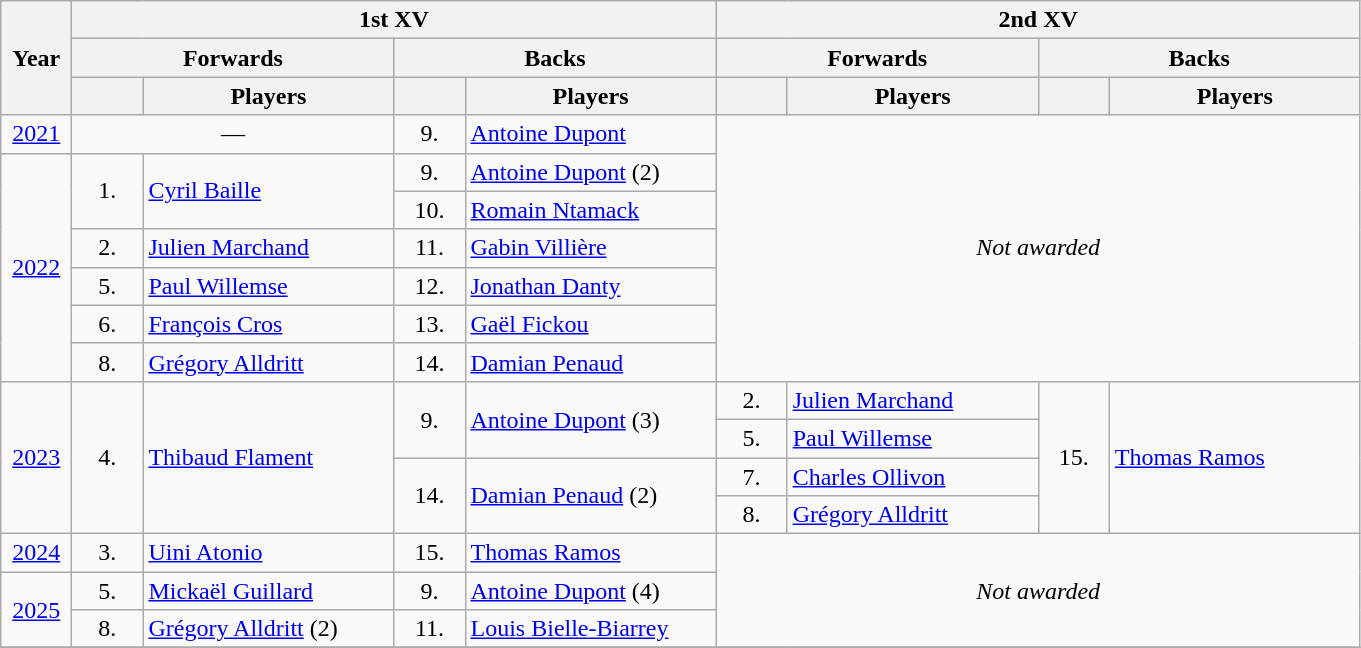<table class="wikitable">
<tr>
<th width=40 rowspan=3>Year</th>
<th colspan=4>1st XV</th>
<th colspan=4>2nd XV</th>
</tr>
<tr>
<th colspan=2>Forwards</th>
<th colspan=2>Backs</th>
<th colspan=2>Forwards</th>
<th colspan=2>Backs</th>
</tr>
<tr>
<th width=40></th>
<th width=160>Players</th>
<th width=40></th>
<th width=160>Players</th>
<th width=40></th>
<th width=160>Players</th>
<th width=40></th>
<th width=160>Players</th>
</tr>
<tr>
<td align=center><a href='#'>2021</a></td>
<td align=center colspan=2>—</td>
<td align=center>9.</td>
<td><a href='#'>Antoine Dupont</a></td>
<td align=center colspan=4 rowspan=7><em>Not awarded</em></td>
</tr>
<tr>
<td align=center rowspan=6><a href='#'>2022</a></td>
<td align=center rowspan=2>1.</td>
<td rowspan=2><a href='#'>Cyril Baille</a></td>
<td align=center>9.</td>
<td><a href='#'>Antoine Dupont</a> (2)</td>
</tr>
<tr>
<td align=center>10.</td>
<td><a href='#'>Romain Ntamack</a></td>
</tr>
<tr>
<td align=center>2.</td>
<td><a href='#'>Julien Marchand</a></td>
<td align=center>11.</td>
<td><a href='#'>Gabin Villière</a></td>
</tr>
<tr>
<td align=center>5.</td>
<td><a href='#'>Paul Willemse</a></td>
<td align=center>12.</td>
<td><a href='#'>Jonathan Danty</a></td>
</tr>
<tr>
<td align=center>6.</td>
<td><a href='#'>François Cros</a></td>
<td align=center>13.</td>
<td><a href='#'>Gaël Fickou</a></td>
</tr>
<tr>
<td align=center>8.</td>
<td><a href='#'>Grégory Alldritt</a></td>
<td align=center>14.</td>
<td><a href='#'>Damian Penaud</a></td>
</tr>
<tr>
<td align=center rowspan=4><a href='#'>2023</a></td>
<td align=center rowspan=4>4.</td>
<td rowspan=4><a href='#'>Thibaud Flament</a></td>
<td align=center rowspan=2>9.</td>
<td rowspan=2><a href='#'>Antoine Dupont</a> (3)</td>
<td align=center>2.</td>
<td><a href='#'>Julien Marchand</a></td>
<td align=center rowspan=4>15.</td>
<td rowspan=4><a href='#'>Thomas Ramos</a></td>
</tr>
<tr>
<td align=center>5.</td>
<td><a href='#'>Paul Willemse</a></td>
</tr>
<tr>
<td align=center rowspan=2>14.</td>
<td rowspan=2><a href='#'>Damian Penaud</a> (2)</td>
<td align=center>7.</td>
<td><a href='#'>Charles Ollivon</a></td>
</tr>
<tr>
<td align=center>8.</td>
<td><a href='#'>Grégory Alldritt</a></td>
</tr>
<tr>
<td align=center><a href='#'>2024</a></td>
<td align=center>3.</td>
<td><a href='#'>Uini Atonio</a></td>
<td align=center>15.</td>
<td><a href='#'>Thomas Ramos</a></td>
<td align=center colspan=4 rowspan=3><em>Not awarded</em></td>
</tr>
<tr>
<td align=center rowspan=2><a href='#'>2025</a></td>
<td align=center>5.</td>
<td><a href='#'>Mickaël Guillard</a></td>
<td align=center>9.</td>
<td><a href='#'>Antoine Dupont</a> (4)</td>
</tr>
<tr>
<td align=center>8.</td>
<td><a href='#'>Grégory Alldritt</a> (2)</td>
<td align=center>11.</td>
<td><a href='#'>Louis Bielle-Biarrey</a></td>
</tr>
<tr>
</tr>
</table>
